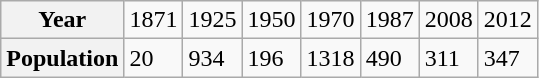<table class="wikitable" align="center">
<tr>
<th>Year</th>
<td>1871</td>
<td>1925</td>
<td>1950</td>
<td>1970</td>
<td>1987</td>
<td>2008</td>
<td>2012</td>
</tr>
<tr>
<th>Population</th>
<td>20</td>
<td>934</td>
<td>196</td>
<td>1318</td>
<td>490</td>
<td>311</td>
<td>347</td>
</tr>
</table>
